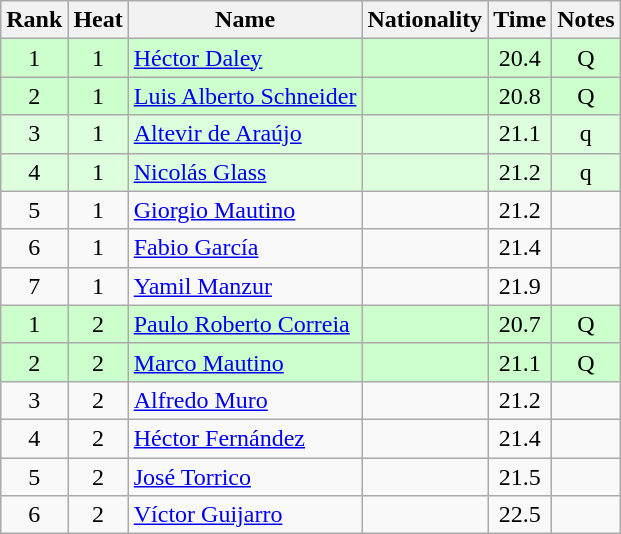<table class="wikitable sortable" style="text-align:center">
<tr>
<th>Rank</th>
<th>Heat</th>
<th>Name</th>
<th>Nationality</th>
<th>Time</th>
<th>Notes</th>
</tr>
<tr bgcolor=ccffcc>
<td>1</td>
<td>1</td>
<td align=left><a href='#'>Héctor Daley</a></td>
<td align=left></td>
<td>20.4</td>
<td>Q</td>
</tr>
<tr bgcolor=ccffcc>
<td>2</td>
<td>1</td>
<td align=left><a href='#'>Luis Alberto Schneider</a></td>
<td align=left></td>
<td>20.8</td>
<td>Q</td>
</tr>
<tr bgcolor=ddffdd>
<td>3</td>
<td>1</td>
<td align=left><a href='#'>Altevir de Araújo</a></td>
<td align=left></td>
<td>21.1</td>
<td>q</td>
</tr>
<tr bgcolor=ddffdd>
<td>4</td>
<td>1</td>
<td align=left><a href='#'>Nicolás Glass</a></td>
<td align=left></td>
<td>21.2</td>
<td>q</td>
</tr>
<tr>
<td>5</td>
<td>1</td>
<td align=left><a href='#'>Giorgio Mautino</a></td>
<td align=left></td>
<td>21.2</td>
<td></td>
</tr>
<tr>
<td>6</td>
<td>1</td>
<td align=left><a href='#'>Fabio García</a></td>
<td align=left></td>
<td>21.4</td>
<td></td>
</tr>
<tr>
<td>7</td>
<td>1</td>
<td align=left><a href='#'>Yamil Manzur</a></td>
<td align=left></td>
<td>21.9</td>
<td></td>
</tr>
<tr bgcolor=ccffcc>
<td>1</td>
<td>2</td>
<td align=left><a href='#'>Paulo Roberto Correia</a></td>
<td align=left></td>
<td>20.7</td>
<td>Q</td>
</tr>
<tr bgcolor=ccffcc>
<td>2</td>
<td>2</td>
<td align=left><a href='#'>Marco Mautino</a></td>
<td align=left></td>
<td>21.1</td>
<td>Q</td>
</tr>
<tr>
<td>3</td>
<td>2</td>
<td align=left><a href='#'>Alfredo Muro</a></td>
<td align=left></td>
<td>21.2</td>
<td></td>
</tr>
<tr>
<td>4</td>
<td>2</td>
<td align=left><a href='#'>Héctor Fernández</a></td>
<td align=left></td>
<td>21.4</td>
<td></td>
</tr>
<tr>
<td>5</td>
<td>2</td>
<td align=left><a href='#'>José Torrico</a></td>
<td align=left></td>
<td>21.5</td>
<td></td>
</tr>
<tr>
<td>6</td>
<td>2</td>
<td align=left><a href='#'>Víctor Guijarro</a></td>
<td align=left></td>
<td>22.5</td>
<td></td>
</tr>
</table>
